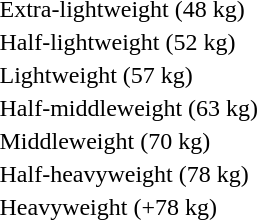<table>
<tr>
<td rowspan=2>Extra-lightweight (48 kg) <br> </td>
<td rowspan=2></td>
<td rowspan=2></td>
<td></td>
</tr>
<tr>
<td></td>
</tr>
<tr>
<td rowspan=2>Half-lightweight (52 kg) <br> </td>
<td rowspan=2></td>
<td rowspan=2></td>
<td></td>
</tr>
<tr>
<td></td>
</tr>
<tr>
<td rowspan=2>Lightweight (57 kg) <br> </td>
<td rowspan=2></td>
<td rowspan=2></td>
<td></td>
</tr>
<tr>
<td></td>
</tr>
<tr>
<td rowspan=2>Half-middleweight (63 kg) <br> </td>
<td rowspan=2></td>
<td rowspan=2></td>
<td></td>
</tr>
<tr>
<td></td>
</tr>
<tr>
<td rowspan=2>Middleweight (70 kg) <br> </td>
<td rowspan=2></td>
<td rowspan=2></td>
<td></td>
</tr>
<tr>
<td></td>
</tr>
<tr>
<td rowspan=2>Half-heavyweight (78 kg) <br> </td>
<td rowspan=2></td>
<td rowspan=2></td>
<td></td>
</tr>
<tr>
<td></td>
</tr>
<tr>
<td rowspan=2>Heavyweight (+78 kg) <br> </td>
<td rowspan=2></td>
<td rowspan=2></td>
<td></td>
</tr>
<tr>
<td></td>
</tr>
</table>
